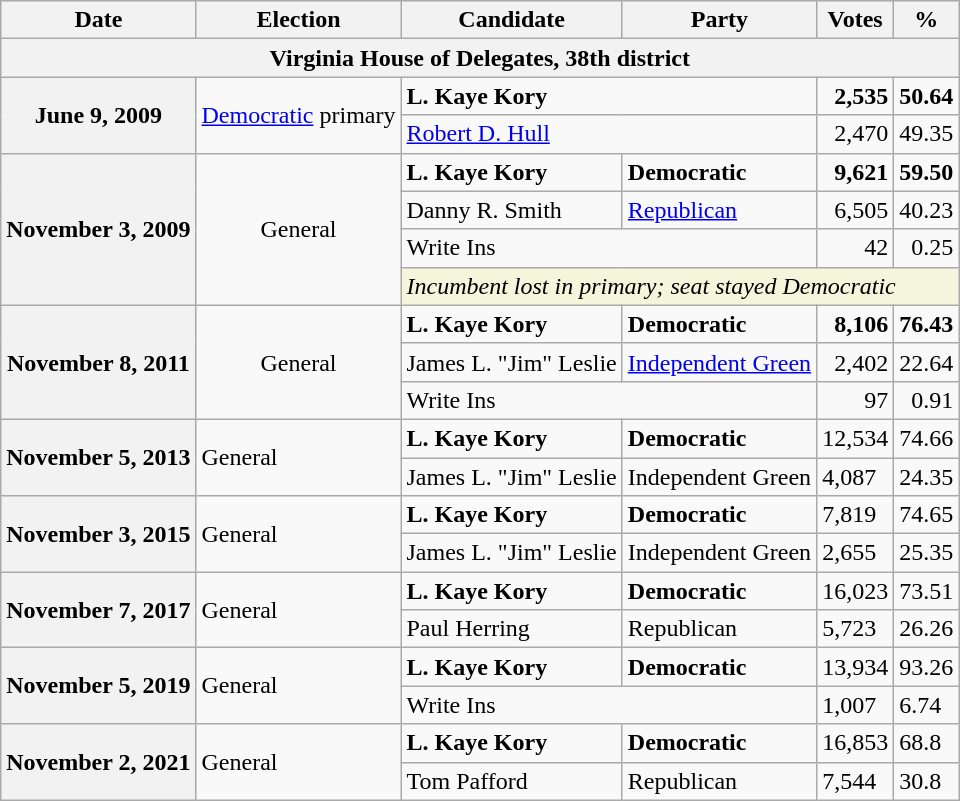<table class="wikitable">
<tr>
<th>Date</th>
<th>Election</th>
<th>Candidate</th>
<th>Party</th>
<th>Votes</th>
<th>%</th>
</tr>
<tr>
<th colspan="6">Virginia House of Delegates, 38th district</th>
</tr>
<tr>
<th rowspan="2">June 9, 2009</th>
<td rowspan="2" align="center" ><a href='#'>Democratic</a> primary</td>
<td colspan="2"><strong>L. Kaye Kory</strong></td>
<td align="right"><strong>2,535</strong></td>
<td align="right"><strong>50.64</strong></td>
</tr>
<tr>
<td colspan="2"><a href='#'>Robert D. Hull</a></td>
<td align="right">2,470</td>
<td align="right">49.35</td>
</tr>
<tr>
<th rowspan="4">November 3, 2009</th>
<td rowspan="4" align="center">General</td>
<td><strong>L. Kaye Kory</strong></td>
<td><strong>Democratic</strong></td>
<td align="right"><strong>9,621</strong></td>
<td align="right"><strong>59.50</strong></td>
</tr>
<tr>
<td>Danny R. Smith</td>
<td><a href='#'>Republican</a></td>
<td align="right">6,505</td>
<td align="right">40.23</td>
</tr>
<tr>
<td colspan="2">Write Ins</td>
<td align="right">42</td>
<td align="right">0.25</td>
</tr>
<tr>
<td colspan="4" style="background:Beige"><em>Incumbent lost in primary; seat stayed Democratic</em></td>
</tr>
<tr>
<th rowspan="3">November 8, 2011</th>
<td rowspan="3" align="center">General</td>
<td><strong>L. Kaye Kory</strong></td>
<td><strong>Democratic</strong></td>
<td align="right"><strong>8,106</strong></td>
<td align="right"><strong>76.43</strong></td>
</tr>
<tr>
<td>James L. "Jim" Leslie</td>
<td><a href='#'>Independent Green</a></td>
<td align="right">2,402</td>
<td align="right">22.64</td>
</tr>
<tr>
<td colspan="2">Write Ins</td>
<td align="right">97</td>
<td align="right">0.91</td>
</tr>
<tr>
<th rowspan="2">November 5, 2013</th>
<td rowspan="2">General</td>
<td><strong>L. Kaye Kory</strong></td>
<td><strong>Democratic</strong></td>
<td>12,534</td>
<td>74.66</td>
</tr>
<tr>
<td>James L. "Jim" Leslie</td>
<td>Independent Green</td>
<td>4,087</td>
<td>24.35</td>
</tr>
<tr>
<th rowspan="2">November 3, 2015</th>
<td rowspan="2">General</td>
<td><strong>L. Kaye Kory</strong></td>
<td><strong>Democratic</strong></td>
<td>7,819</td>
<td>74.65</td>
</tr>
<tr>
<td>James L. "Jim" Leslie</td>
<td>Independent Green</td>
<td>2,655</td>
<td>25.35</td>
</tr>
<tr>
<th rowspan="2">November 7, 2017</th>
<td rowspan="2">General</td>
<td><strong>L. Kaye Kory</strong></td>
<td><strong>Democratic</strong></td>
<td>16,023</td>
<td>73.51</td>
</tr>
<tr>
<td>Paul Herring</td>
<td>Republican</td>
<td>5,723</td>
<td>26.26</td>
</tr>
<tr>
<th rowspan="2">November 5, 2019</th>
<td rowspan="2">General</td>
<td><strong>L. Kaye Kory</strong></td>
<td><strong>Democratic</strong></td>
<td>13,934</td>
<td>93.26</td>
</tr>
<tr>
<td colspan="2">Write Ins</td>
<td>1,007</td>
<td>6.74</td>
</tr>
<tr>
<th rowspan="2">November 2, 2021</th>
<td rowspan="2">General</td>
<td><strong>L. Kaye Kory</strong></td>
<td><strong>Democratic</strong></td>
<td>16,853</td>
<td>68.8</td>
</tr>
<tr>
<td>Tom Pafford</td>
<td>Republican</td>
<td>7,544</td>
<td>30.8</td>
</tr>
</table>
